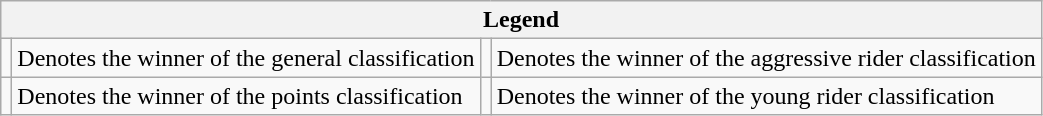<table class="wikitable">
<tr>
<th colspan="4">Legend</th>
</tr>
<tr>
<td></td>
<td>Denotes the winner of the general classification</td>
<td></td>
<td>Denotes the winner of the aggressive rider classification</td>
</tr>
<tr>
<td></td>
<td>Denotes the winner of the points classification</td>
<td></td>
<td>Denotes the winner of the young rider classification</td>
</tr>
</table>
